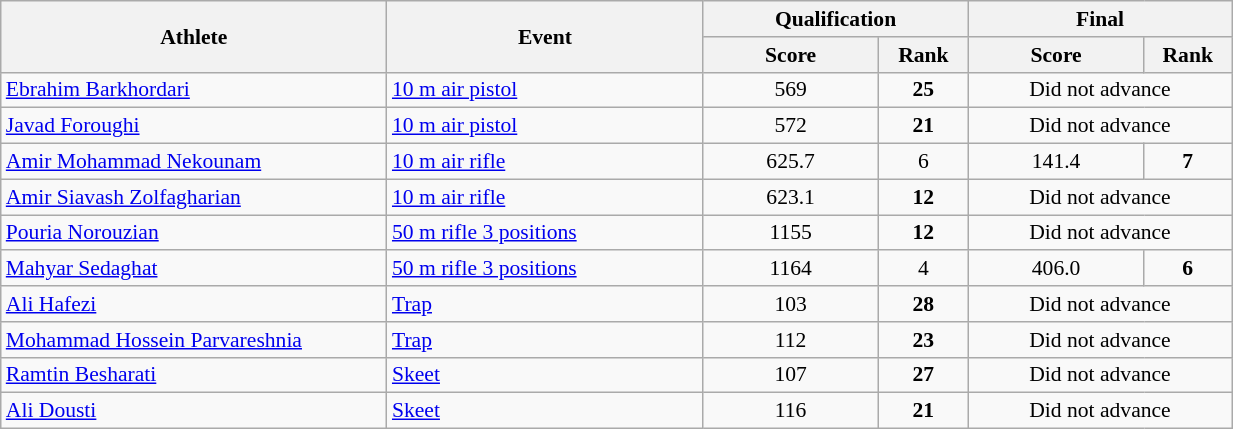<table class="wikitable" width="65%" style="text-align:center; font-size:90%">
<tr>
<th rowspan="2" width="22%">Athlete</th>
<th rowspan="2" width="18%">Event</th>
<th colspan="2">Qualification</th>
<th colspan="2">Final</th>
</tr>
<tr>
<th width="10%">Score</th>
<th width="5%">Rank</th>
<th width="10%">Score</th>
<th width="5%">Rank</th>
</tr>
<tr>
<td align=left><a href='#'>Ebrahim Barkhordari</a></td>
<td align=left><a href='#'>10 m air pistol</a></td>
<td>569</td>
<td><strong>25</strong></td>
<td colspan=2>Did not advance</td>
</tr>
<tr>
<td align=left><a href='#'>Javad Foroughi</a></td>
<td align=left><a href='#'>10 m air pistol</a></td>
<td>572</td>
<td><strong>21</strong></td>
<td colspan=2>Did not advance</td>
</tr>
<tr>
<td align=left><a href='#'>Amir Mohammad Nekounam</a></td>
<td align=left><a href='#'>10 m air rifle</a></td>
<td>625.7</td>
<td>6 <strong></strong></td>
<td>141.4</td>
<td><strong>7</strong></td>
</tr>
<tr>
<td align=left><a href='#'>Amir Siavash Zolfagharian</a></td>
<td align=left><a href='#'>10 m air rifle</a></td>
<td>623.1</td>
<td><strong>12</strong></td>
<td colspan=2>Did not advance</td>
</tr>
<tr>
<td align=left><a href='#'>Pouria Norouzian</a></td>
<td align=left><a href='#'>50 m rifle 3 positions</a></td>
<td>1155</td>
<td><strong>12</strong></td>
<td colspan=2>Did not advance</td>
</tr>
<tr>
<td align=left><a href='#'>Mahyar Sedaghat</a></td>
<td align=left><a href='#'>50 m rifle 3 positions</a></td>
<td>1164</td>
<td>4 <strong></strong></td>
<td>406.0</td>
<td><strong>6</strong></td>
</tr>
<tr>
<td align=left><a href='#'>Ali Hafezi</a></td>
<td align=left><a href='#'>Trap</a></td>
<td>103</td>
<td><strong>28</strong></td>
<td colspan=2>Did not advance</td>
</tr>
<tr>
<td align=left><a href='#'>Mohammad Hossein Parvareshnia</a></td>
<td align=left><a href='#'>Trap</a></td>
<td>112</td>
<td><strong>23</strong></td>
<td colspan=2>Did not advance</td>
</tr>
<tr>
<td align=left><a href='#'>Ramtin Besharati</a></td>
<td align=left><a href='#'>Skeet</a></td>
<td>107</td>
<td><strong>27</strong></td>
<td colspan=2>Did not advance</td>
</tr>
<tr>
<td align=left><a href='#'>Ali Dousti</a></td>
<td align=left><a href='#'>Skeet</a></td>
<td>116</td>
<td><strong>21</strong></td>
<td colspan=2>Did not advance</td>
</tr>
</table>
